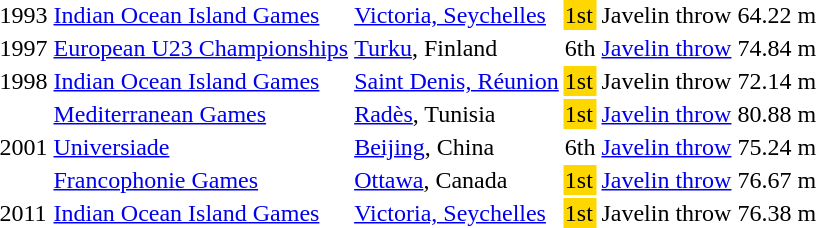<table>
<tr>
<td>1993</td>
<td><a href='#'>Indian Ocean Island Games</a></td>
<td><a href='#'>Victoria, Seychelles</a></td>
<td bgcolor=gold>1st</td>
<td>Javelin throw</td>
<td>64.22 m</td>
</tr>
<tr>
<td>1997</td>
<td><a href='#'>European U23 Championships</a></td>
<td><a href='#'>Turku</a>, Finland</td>
<td>6th</td>
<td><a href='#'>Javelin throw</a></td>
<td>74.84 m</td>
</tr>
<tr>
<td>1998</td>
<td><a href='#'>Indian Ocean Island Games</a></td>
<td><a href='#'>Saint Denis, Réunion</a></td>
<td bgcolor=gold>1st</td>
<td>Javelin throw</td>
<td>72.14 m</td>
</tr>
<tr>
<td rowspan=3>2001</td>
<td><a href='#'>Mediterranean Games</a></td>
<td><a href='#'>Radès</a>, Tunisia</td>
<td bgcolor=gold>1st</td>
<td><a href='#'>Javelin throw</a></td>
<td>80.88 m</td>
</tr>
<tr>
<td><a href='#'>Universiade</a></td>
<td><a href='#'>Beijing</a>, China</td>
<td>6th</td>
<td><a href='#'>Javelin throw</a></td>
<td>75.24 m</td>
</tr>
<tr>
<td><a href='#'>Francophonie Games</a></td>
<td><a href='#'>Ottawa</a>, Canada</td>
<td bgcolor=gold>1st</td>
<td><a href='#'>Javelin throw</a></td>
<td>76.67 m</td>
</tr>
<tr>
<td>2011</td>
<td><a href='#'>Indian Ocean Island Games</a></td>
<td><a href='#'>Victoria, Seychelles</a></td>
<td bgcolor=gold>1st</td>
<td>Javelin throw</td>
<td>76.38 m</td>
</tr>
</table>
